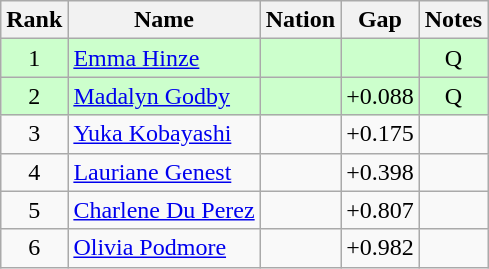<table class="wikitable sortable" style="text-align:center">
<tr>
<th>Rank</th>
<th>Name</th>
<th>Nation</th>
<th>Gap</th>
<th>Notes</th>
</tr>
<tr bgcolor=ccffcc>
<td>1</td>
<td align=left><a href='#'>Emma Hinze</a></td>
<td align=left></td>
<td></td>
<td>Q</td>
</tr>
<tr bgcolor=ccffcc>
<td>2</td>
<td align=left><a href='#'>Madalyn Godby</a></td>
<td align=left></td>
<td>+0.088</td>
<td>Q</td>
</tr>
<tr>
<td>3</td>
<td align=left><a href='#'>Yuka Kobayashi</a></td>
<td align=left></td>
<td>+0.175</td>
<td></td>
</tr>
<tr>
<td>4</td>
<td align=left><a href='#'>Lauriane Genest</a></td>
<td align=left></td>
<td>+0.398</td>
<td></td>
</tr>
<tr>
<td>5</td>
<td align=left><a href='#'>Charlene Du Perez</a></td>
<td align=left></td>
<td>+0.807</td>
<td></td>
</tr>
<tr>
<td>6</td>
<td align=left><a href='#'>Olivia Podmore</a></td>
<td align=left></td>
<td>+0.982</td>
<td></td>
</tr>
</table>
